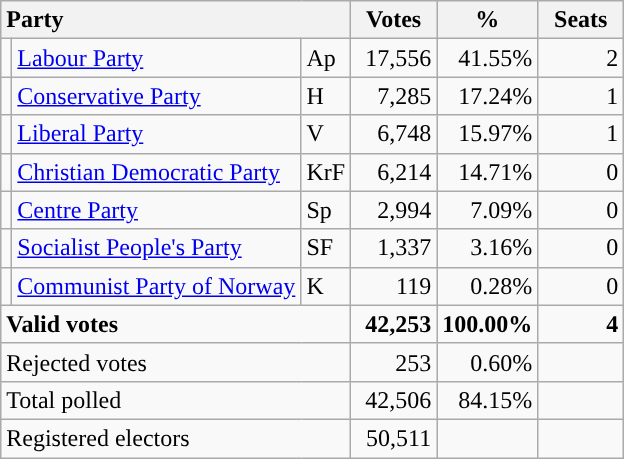<table class="wikitable" border="1" style="text-align:right;">
<tr>
<th style="text-align:left;" colspan=3>Party</th>
<th align=center width="50">Votes</th>
<th align=center width="50">%</th>
<th align=center width="50">Seats</th>
</tr>
<tr>
<td style="color:inherit;background:"></td>
<td align=left><a href='#'>Labour Party</a></td>
<td align=left>Ap</td>
<td>17,556</td>
<td>41.55%</td>
<td>2</td>
</tr>
<tr>
<td style="color:inherit;background:"></td>
<td align=left><a href='#'>Conservative Party</a></td>
<td align=left>H</td>
<td>7,285</td>
<td>17.24%</td>
<td>1</td>
</tr>
<tr>
<td style="color:inherit;background:"></td>
<td align=left><a href='#'>Liberal Party</a></td>
<td align=left>V</td>
<td>6,748</td>
<td>15.97%</td>
<td>1</td>
</tr>
<tr>
<td style="color:inherit;background:"></td>
<td align=left><a href='#'>Christian Democratic Party</a></td>
<td align=left>KrF</td>
<td>6,214</td>
<td>14.71%</td>
<td>0</td>
</tr>
<tr>
<td style="color:inherit;background:"></td>
<td align=left><a href='#'>Centre Party</a></td>
<td align=left>Sp</td>
<td>2,994</td>
<td>7.09%</td>
<td>0</td>
</tr>
<tr>
<td style="color:inherit;background:"></td>
<td align=left><a href='#'>Socialist People's Party</a></td>
<td align=left>SF</td>
<td>1,337</td>
<td>3.16%</td>
<td>0</td>
</tr>
<tr>
<td style="color:inherit;background:"></td>
<td align=left><a href='#'>Communist Party of Norway</a></td>
<td align=left>K</td>
<td>119</td>
<td>0.28%</td>
<td>0</td>
</tr>
<tr style="font-weight:bold">
<td align=left colspan=3>Valid votes</td>
<td>42,253</td>
<td>100.00%</td>
<td>4</td>
</tr>
<tr>
<td align=left colspan=3>Rejected votes</td>
<td>253</td>
<td>0.60%</td>
<td></td>
</tr>
<tr>
<td align=left colspan=3>Total polled</td>
<td>42,506</td>
<td>84.15%</td>
<td></td>
</tr>
<tr>
<td align=left colspan=3>Registered electors</td>
<td>50,511</td>
<td></td>
<td></td>
</tr>
</table>
